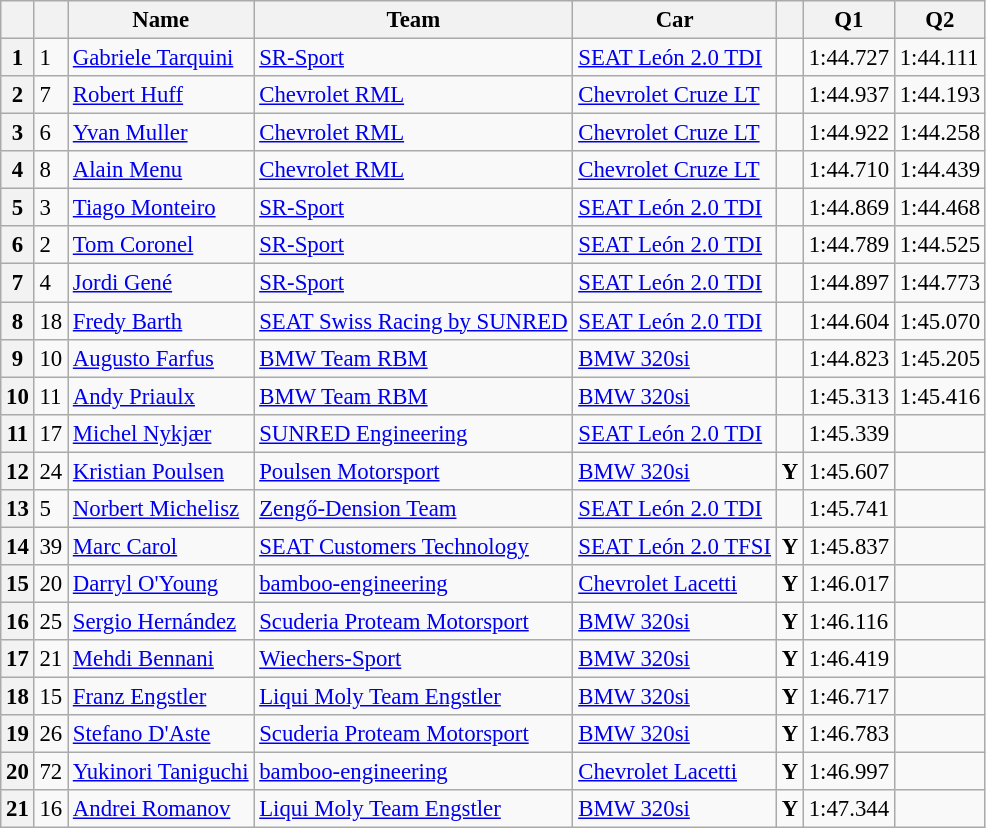<table class="wikitable sortable" style="font-size: 95%;">
<tr>
<th></th>
<th></th>
<th>Name</th>
<th>Team</th>
<th>Car</th>
<th></th>
<th>Q1</th>
<th>Q2</th>
</tr>
<tr>
<th>1</th>
<td>1</td>
<td> <a href='#'>Gabriele Tarquini</a></td>
<td><a href='#'>SR-Sport</a></td>
<td><a href='#'>SEAT León 2.0 TDI</a></td>
<td></td>
<td>1:44.727</td>
<td>1:44.111</td>
</tr>
<tr>
<th>2</th>
<td>7</td>
<td> <a href='#'>Robert Huff</a></td>
<td><a href='#'>Chevrolet RML</a></td>
<td><a href='#'>Chevrolet Cruze LT</a></td>
<td></td>
<td>1:44.937</td>
<td>1:44.193</td>
</tr>
<tr>
<th>3</th>
<td>6</td>
<td> <a href='#'>Yvan Muller</a></td>
<td><a href='#'>Chevrolet RML</a></td>
<td><a href='#'>Chevrolet Cruze LT</a></td>
<td></td>
<td>1:44.922</td>
<td>1:44.258</td>
</tr>
<tr>
<th>4</th>
<td>8</td>
<td> <a href='#'>Alain Menu</a></td>
<td><a href='#'>Chevrolet RML</a></td>
<td><a href='#'>Chevrolet Cruze LT</a></td>
<td></td>
<td>1:44.710</td>
<td>1:44.439</td>
</tr>
<tr>
<th>5</th>
<td>3</td>
<td> <a href='#'>Tiago Monteiro</a></td>
<td><a href='#'>SR-Sport</a></td>
<td><a href='#'>SEAT León 2.0 TDI</a></td>
<td></td>
<td>1:44.869</td>
<td>1:44.468</td>
</tr>
<tr>
<th>6</th>
<td>2</td>
<td> <a href='#'>Tom Coronel</a></td>
<td><a href='#'>SR-Sport</a></td>
<td><a href='#'>SEAT León 2.0 TDI</a></td>
<td></td>
<td>1:44.789</td>
<td>1:44.525</td>
</tr>
<tr>
<th>7</th>
<td>4</td>
<td> <a href='#'>Jordi Gené</a></td>
<td><a href='#'>SR-Sport</a></td>
<td><a href='#'>SEAT León 2.0 TDI</a></td>
<td></td>
<td>1:44.897</td>
<td>1:44.773</td>
</tr>
<tr>
<th>8</th>
<td>18</td>
<td> <a href='#'>Fredy Barth</a></td>
<td><a href='#'>SEAT Swiss Racing by SUNRED</a></td>
<td><a href='#'>SEAT León 2.0 TDI</a></td>
<td></td>
<td>1:44.604</td>
<td>1:45.070</td>
</tr>
<tr>
<th>9</th>
<td>10</td>
<td> <a href='#'>Augusto Farfus</a></td>
<td><a href='#'>BMW Team RBM</a></td>
<td><a href='#'>BMW 320si</a></td>
<td></td>
<td>1:44.823</td>
<td>1:45.205</td>
</tr>
<tr>
<th>10</th>
<td>11</td>
<td> <a href='#'>Andy Priaulx</a></td>
<td><a href='#'>BMW Team RBM</a></td>
<td><a href='#'>BMW 320si</a></td>
<td></td>
<td>1:45.313</td>
<td>1:45.416</td>
</tr>
<tr>
<th>11</th>
<td>17</td>
<td> <a href='#'>Michel Nykjær</a></td>
<td><a href='#'>SUNRED Engineering</a></td>
<td><a href='#'>SEAT León 2.0 TDI</a></td>
<td></td>
<td>1:45.339</td>
<td></td>
</tr>
<tr>
<th>12</th>
<td>24</td>
<td> <a href='#'>Kristian Poulsen</a></td>
<td><a href='#'>Poulsen Motorsport</a></td>
<td><a href='#'>BMW 320si</a></td>
<td align=center><strong><span>Y</span></strong></td>
<td>1:45.607</td>
<td></td>
</tr>
<tr>
<th>13</th>
<td>5</td>
<td> <a href='#'>Norbert Michelisz</a></td>
<td><a href='#'>Zengő-Dension Team</a></td>
<td><a href='#'>SEAT León 2.0 TDI</a></td>
<td></td>
<td>1:45.741</td>
<td></td>
</tr>
<tr>
<th>14</th>
<td>39</td>
<td> <a href='#'>Marc Carol</a></td>
<td><a href='#'>SEAT Customers Technology</a></td>
<td><a href='#'>SEAT León 2.0 TFSI</a></td>
<td align=center><strong><span>Y</span></strong></td>
<td>1:45.837</td>
<td></td>
</tr>
<tr>
<th>15</th>
<td>20</td>
<td> <a href='#'>Darryl O'Young</a></td>
<td><a href='#'>bamboo-engineering</a></td>
<td><a href='#'>Chevrolet Lacetti</a></td>
<td align=center><strong><span>Y</span></strong></td>
<td>1:46.017</td>
<td></td>
</tr>
<tr>
<th>16</th>
<td>25</td>
<td> <a href='#'>Sergio Hernández</a></td>
<td><a href='#'>Scuderia Proteam Motorsport</a></td>
<td><a href='#'>BMW 320si</a></td>
<td align=center><strong><span>Y</span></strong></td>
<td>1:46.116</td>
<td></td>
</tr>
<tr>
<th>17</th>
<td>21</td>
<td> <a href='#'>Mehdi Bennani</a></td>
<td><a href='#'>Wiechers-Sport</a></td>
<td><a href='#'>BMW 320si</a></td>
<td align=center><strong><span>Y</span></strong></td>
<td>1:46.419</td>
<td></td>
</tr>
<tr>
<th>18</th>
<td>15</td>
<td> <a href='#'>Franz Engstler</a></td>
<td><a href='#'>Liqui Moly Team Engstler</a></td>
<td><a href='#'>BMW 320si</a></td>
<td align=center><strong><span>Y</span></strong></td>
<td>1:46.717</td>
<td></td>
</tr>
<tr>
<th>19</th>
<td>26</td>
<td> <a href='#'>Stefano D'Aste</a></td>
<td><a href='#'>Scuderia Proteam Motorsport</a></td>
<td><a href='#'>BMW 320si</a></td>
<td align=center><strong><span>Y</span></strong></td>
<td>1:46.783</td>
<td></td>
</tr>
<tr>
<th>20</th>
<td>72</td>
<td> <a href='#'>Yukinori Taniguchi</a></td>
<td><a href='#'>bamboo-engineering</a></td>
<td><a href='#'>Chevrolet Lacetti</a></td>
<td align=center><strong><span>Y</span></strong></td>
<td>1:46.997</td>
<td></td>
</tr>
<tr>
<th>21</th>
<td>16</td>
<td> <a href='#'>Andrei Romanov</a></td>
<td><a href='#'>Liqui Moly Team Engstler</a></td>
<td><a href='#'>BMW 320si</a></td>
<td align=center><strong><span>Y</span></strong></td>
<td>1:47.344</td>
<td></td>
</tr>
</table>
